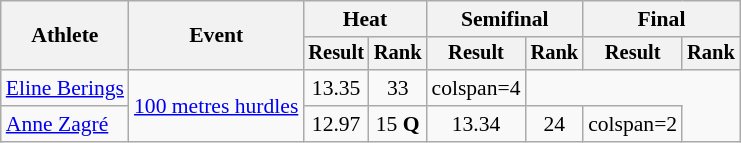<table class=wikitable style=font-size:90%>
<tr>
<th rowspan=2>Athlete</th>
<th rowspan=2>Event</th>
<th colspan=2>Heat</th>
<th colspan=2>Semifinal</th>
<th colspan=2>Final</th>
</tr>
<tr style=font-size:95%>
<th>Result</th>
<th>Rank</th>
<th>Result</th>
<th>Rank</th>
<th>Result</th>
<th>Rank</th>
</tr>
<tr align=center>
<td align=left><a href='#'>Eline Berings</a></td>
<td align=left rowspan=2><a href='#'>100 metres hurdles</a></td>
<td>13.35</td>
<td>33</td>
<td>colspan=4 </td>
</tr>
<tr align=center>
<td align=left><a href='#'>Anne Zagré</a></td>
<td>12.97</td>
<td>15 <strong>Q</strong></td>
<td>13.34</td>
<td>24</td>
<td>colspan=2 </td>
</tr>
</table>
